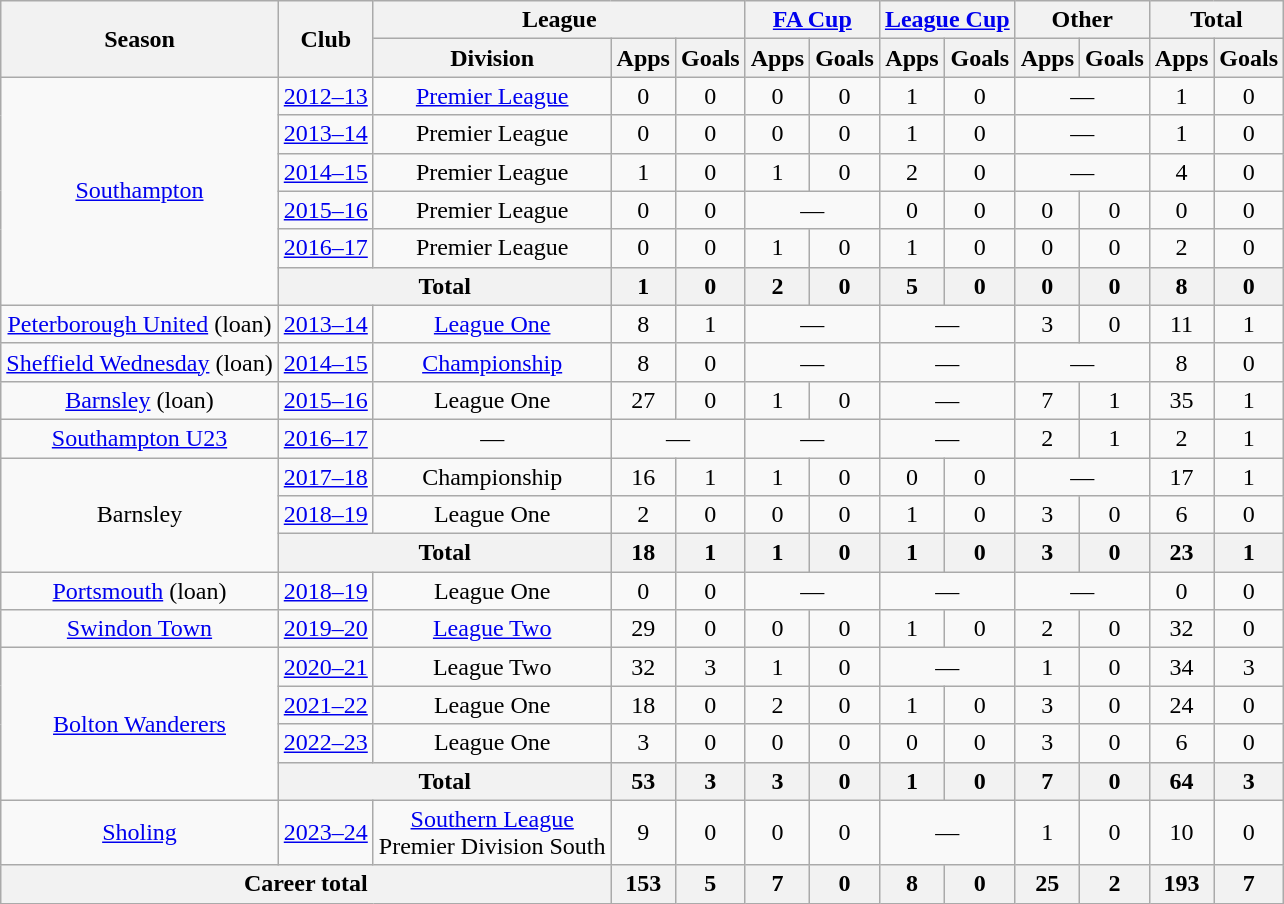<table class=wikitable style=text-align:center>
<tr>
<th rowspan=2>Season</th>
<th rowspan=2>Club</th>
<th colspan=3>League</th>
<th colspan=2><a href='#'>FA Cup</a></th>
<th colspan=2><a href='#'>League Cup</a></th>
<th colspan=2>Other</th>
<th colspan=2>Total</th>
</tr>
<tr>
<th>Division</th>
<th>Apps</th>
<th>Goals</th>
<th>Apps</th>
<th>Goals</th>
<th>Apps</th>
<th>Goals</th>
<th>Apps</th>
<th>Goals</th>
<th>Apps</th>
<th>Goals</th>
</tr>
<tr>
<td rowspan=6><a href='#'>Southampton</a></td>
<td><a href='#'>2012–13</a></td>
<td><a href='#'>Premier League</a></td>
<td>0</td>
<td>0</td>
<td>0</td>
<td>0</td>
<td>1</td>
<td>0</td>
<td colspan=2>—</td>
<td>1</td>
<td>0</td>
</tr>
<tr>
<td><a href='#'>2013–14</a></td>
<td>Premier League</td>
<td>0</td>
<td>0</td>
<td>0</td>
<td>0</td>
<td>1</td>
<td>0</td>
<td colspan=2>—</td>
<td>1</td>
<td>0</td>
</tr>
<tr>
<td><a href='#'>2014–15</a></td>
<td>Premier League</td>
<td>1</td>
<td>0</td>
<td>1</td>
<td>0</td>
<td>2</td>
<td>0</td>
<td colspan=2>—</td>
<td>4</td>
<td>0</td>
</tr>
<tr>
<td><a href='#'>2015–16</a></td>
<td>Premier League</td>
<td>0</td>
<td>0</td>
<td colspan=2>—</td>
<td>0</td>
<td>0</td>
<td>0</td>
<td>0</td>
<td>0</td>
<td>0</td>
</tr>
<tr>
<td><a href='#'>2016–17</a></td>
<td>Premier League</td>
<td>0</td>
<td>0</td>
<td>1</td>
<td>0</td>
<td>1</td>
<td>0</td>
<td>0</td>
<td>0</td>
<td>2</td>
<td>0</td>
</tr>
<tr>
<th colspan=2>Total</th>
<th>1</th>
<th>0</th>
<th>2</th>
<th>0</th>
<th>5</th>
<th>0</th>
<th>0</th>
<th>0</th>
<th>8</th>
<th>0</th>
</tr>
<tr>
<td><a href='#'>Peterborough United</a> (loan)</td>
<td><a href='#'>2013–14</a></td>
<td><a href='#'>League One</a></td>
<td>8</td>
<td>1</td>
<td colspan=2>—</td>
<td colspan=2>—</td>
<td>3</td>
<td>0</td>
<td>11</td>
<td>1</td>
</tr>
<tr>
<td><a href='#'>Sheffield Wednesday</a> (loan)</td>
<td><a href='#'>2014–15</a></td>
<td><a href='#'>Championship</a></td>
<td>8</td>
<td>0</td>
<td colspan=2>—</td>
<td colspan=2>—</td>
<td colspan=2>—</td>
<td>8</td>
<td>0</td>
</tr>
<tr>
<td><a href='#'>Barnsley</a> (loan)</td>
<td><a href='#'>2015–16</a></td>
<td>League One</td>
<td>27</td>
<td>0</td>
<td>1</td>
<td>0</td>
<td colspan=2>—</td>
<td>7</td>
<td>1</td>
<td>35</td>
<td>1</td>
</tr>
<tr>
<td><a href='#'>Southampton U23</a></td>
<td><a href='#'>2016–17</a></td>
<td>—</td>
<td colspan="2">—</td>
<td colspan="2">—</td>
<td colspan="2">—</td>
<td>2</td>
<td>1</td>
<td>2</td>
<td>1</td>
</tr>
<tr>
<td rowspan=3>Barnsley</td>
<td><a href='#'>2017–18</a></td>
<td>Championship</td>
<td>16</td>
<td>1</td>
<td>1</td>
<td>0</td>
<td>0</td>
<td>0</td>
<td colspan=2>—</td>
<td>17</td>
<td>1</td>
</tr>
<tr>
<td><a href='#'>2018–19</a></td>
<td>League One</td>
<td>2</td>
<td>0</td>
<td>0</td>
<td>0</td>
<td>1</td>
<td>0</td>
<td>3</td>
<td>0</td>
<td>6</td>
<td>0</td>
</tr>
<tr>
<th colspan=2>Total</th>
<th>18</th>
<th>1</th>
<th>1</th>
<th>0</th>
<th>1</th>
<th>0</th>
<th>3</th>
<th>0</th>
<th>23</th>
<th>1</th>
</tr>
<tr>
<td><a href='#'>Portsmouth</a> (loan)</td>
<td><a href='#'>2018–19</a></td>
<td>League One</td>
<td>0</td>
<td>0</td>
<td colspan=2>—</td>
<td colspan=2>—</td>
<td colspan=2>—</td>
<td>0</td>
<td>0</td>
</tr>
<tr>
<td><a href='#'>Swindon Town</a></td>
<td><a href='#'>2019–20</a></td>
<td><a href='#'>League Two</a></td>
<td>29</td>
<td>0</td>
<td>0</td>
<td>0</td>
<td>1</td>
<td>0</td>
<td>2</td>
<td>0</td>
<td>32</td>
<td>0</td>
</tr>
<tr>
<td rowspan=4><a href='#'>Bolton Wanderers</a></td>
<td><a href='#'>2020–21</a></td>
<td>League Two</td>
<td>32</td>
<td>3</td>
<td>1</td>
<td>0</td>
<td colspan=2>—</td>
<td>1</td>
<td>0</td>
<td>34</td>
<td>3</td>
</tr>
<tr>
<td><a href='#'>2021–22</a></td>
<td>League One</td>
<td>18</td>
<td>0</td>
<td>2</td>
<td>0</td>
<td>1</td>
<td>0</td>
<td>3</td>
<td>0</td>
<td>24</td>
<td>0</td>
</tr>
<tr>
<td><a href='#'>2022–23</a></td>
<td>League One</td>
<td>3</td>
<td>0</td>
<td>0</td>
<td>0</td>
<td>0</td>
<td>0</td>
<td>3</td>
<td>0</td>
<td>6</td>
<td>0</td>
</tr>
<tr>
<th colspan=2>Total</th>
<th>53</th>
<th>3</th>
<th>3</th>
<th>0</th>
<th>1</th>
<th>0</th>
<th>7</th>
<th>0</th>
<th>64</th>
<th>3</th>
</tr>
<tr>
<td><a href='#'>Sholing</a></td>
<td><a href='#'>2023–24</a></td>
<td><a href='#'>Southern League</a><br>Premier Division South</td>
<td>9</td>
<td>0</td>
<td>0</td>
<td>0</td>
<td colspan=2>—</td>
<td>1</td>
<td>0</td>
<td>10</td>
<td>0</td>
</tr>
<tr>
<th colspan=3>Career total</th>
<th>153</th>
<th>5</th>
<th>7</th>
<th>0</th>
<th>8</th>
<th>0</th>
<th>25</th>
<th>2</th>
<th>193</th>
<th>7</th>
</tr>
</table>
